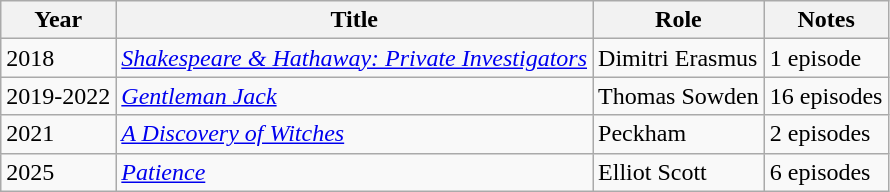<table class = "wikitable sortable">
<tr>
<th>Year</th>
<th>Title</th>
<th>Role</th>
<th class = "unsortable">Notes</th>
</tr>
<tr>
<td>2018</td>
<td><em><a href='#'>Shakespeare & Hathaway: Private Investigators</a></em></td>
<td>Dimitri Erasmus</td>
<td>1 episode</td>
</tr>
<tr>
<td>2019-2022</td>
<td><em><a href='#'>Gentleman Jack</a></em></td>
<td>Thomas Sowden</td>
<td>16 episodes</td>
</tr>
<tr>
<td>2021</td>
<td><em><a href='#'>A Discovery of Witches</a></em></td>
<td>Peckham</td>
<td>2 episodes</td>
</tr>
<tr>
<td>2025</td>
<td><a href='#'><em>Patience</em></a></td>
<td>Elliot Scott</td>
<td>6 episodes</td>
</tr>
</table>
